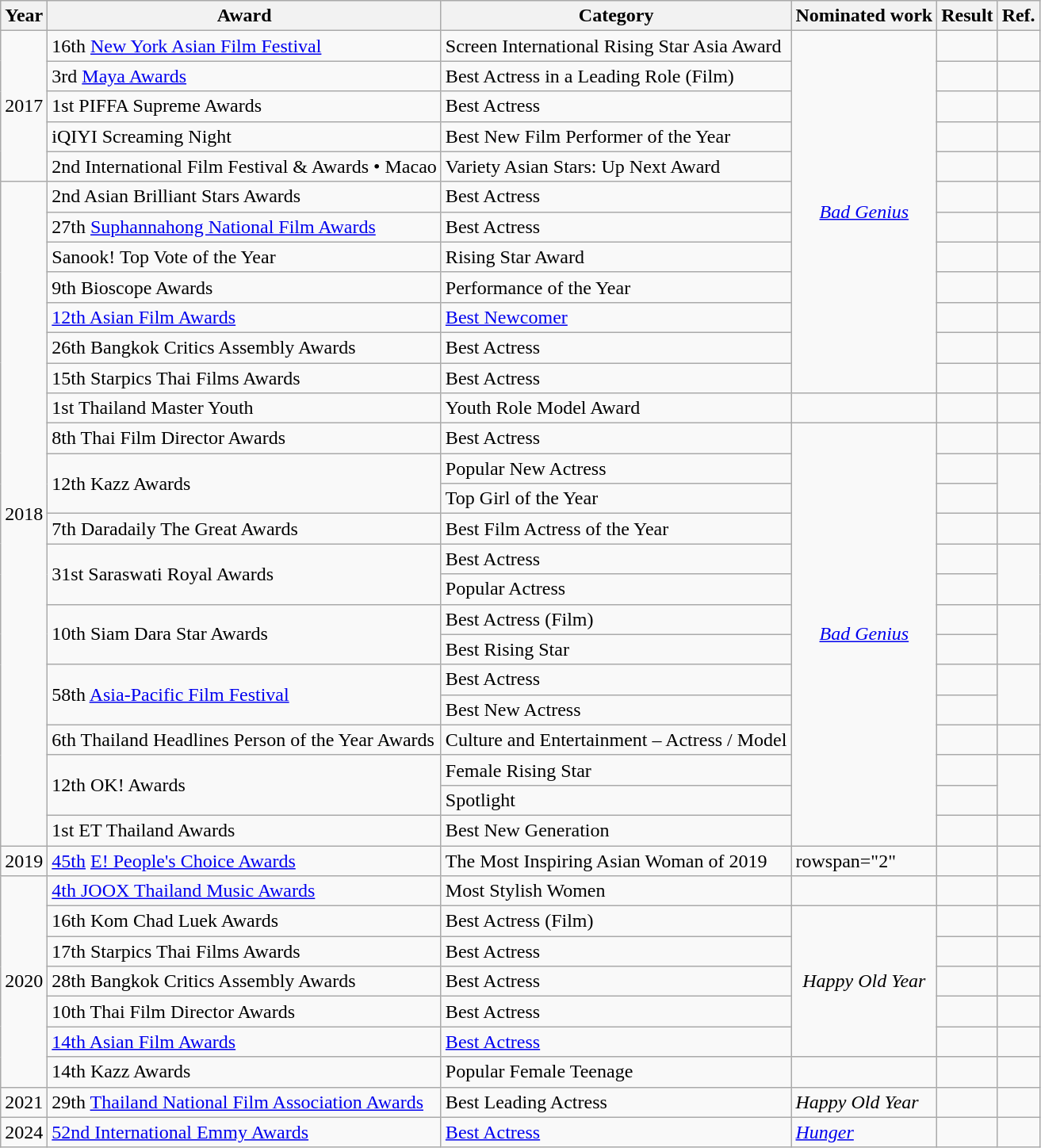<table class="wikitable">
<tr>
<th>Year</th>
<th>Award</th>
<th>Category</th>
<th>Nominated work</th>
<th>Result</th>
<th>Ref.</th>
</tr>
<tr>
<td rowspan="5">2017</td>
<td>16th <a href='#'>New York Asian Film Festival</a></td>
<td>Screen International Rising Star Asia Award</td>
<td rowspan="12" style="text-align:center;"><em><a href='#'>Bad Genius</a></em></td>
<td></td>
<td></td>
</tr>
<tr>
<td>3rd <a href='#'>Maya Awards</a></td>
<td>Best Actress in a Leading Role (Film)</td>
<td></td>
<td></td>
</tr>
<tr>
<td>1st PIFFA Supreme Awards</td>
<td>Best Actress</td>
<td></td>
<td></td>
</tr>
<tr>
<td>iQIYI Screaming Night</td>
<td>Best New Film Performer of the Year</td>
<td></td>
<td></td>
</tr>
<tr>
<td>2nd International Film Festival & Awards • Macao</td>
<td>Variety Asian Stars: Up Next Award</td>
<td></td>
<td></td>
</tr>
<tr>
<td rowspan="22">2018</td>
<td>2nd Asian Brilliant Stars Awards</td>
<td>Best Actress</td>
<td></td>
<td></td>
</tr>
<tr>
<td>27th <a href='#'>Suphannahong National Film Awards</a></td>
<td>Best Actress</td>
<td></td>
<td></td>
</tr>
<tr>
<td>Sanook! Top Vote of the Year</td>
<td>Rising Star Award</td>
<td></td>
<td></td>
</tr>
<tr>
<td>9th Bioscope Awards</td>
<td>Performance of the Year</td>
<td></td>
<td></td>
</tr>
<tr>
<td><a href='#'>12th Asian Film Awards</a></td>
<td><a href='#'>Best Newcomer</a></td>
<td></td>
<td></td>
</tr>
<tr>
<td>26th Bangkok Critics Assembly Awards</td>
<td>Best Actress</td>
<td></td>
<td></td>
</tr>
<tr>
<td>15th Starpics Thai Films Awards</td>
<td>Best Actress</td>
<td></td>
<td></td>
</tr>
<tr>
<td>1st Thailand Master Youth</td>
<td>Youth Role Model Award</td>
<td></td>
<td></td>
<td></td>
</tr>
<tr>
<td>8th Thai Film Director Awards</td>
<td>Best Actress</td>
<td rowspan="14" style="text-align:center;"><em><a href='#'>Bad Genius</a></em></td>
<td></td>
<td></td>
</tr>
<tr>
<td rowspan="2">12th Kazz Awards</td>
<td>Popular New Actress</td>
<td></td>
<td rowspan="2"></td>
</tr>
<tr>
<td>Top Girl of the Year</td>
<td></td>
</tr>
<tr>
<td>7th Daradaily The Great Awards</td>
<td>Best Film Actress of the Year</td>
<td></td>
<td></td>
</tr>
<tr>
<td rowspan="2">31st Saraswati Royal Awards</td>
<td>Best Actress</td>
<td></td>
<td rowspan="2"></td>
</tr>
<tr>
<td>Popular Actress</td>
<td></td>
</tr>
<tr>
<td rowspan="2">10th Siam Dara Star Awards</td>
<td>Best Actress (Film)</td>
<td></td>
<td rowspan="2"></td>
</tr>
<tr>
<td>Best Rising Star</td>
<td></td>
</tr>
<tr>
<td rowspan="2">58th <a href='#'>Asia-Pacific Film Festival</a></td>
<td>Best Actress</td>
<td></td>
<td rowspan="2"></td>
</tr>
<tr>
<td>Best New Actress</td>
<td></td>
</tr>
<tr>
<td>6th Thailand Headlines Person of the Year Awards</td>
<td>Culture and Entertainment – Actress / Model</td>
<td></td>
<td></td>
</tr>
<tr>
<td rowspan="2">12th OK! Awards</td>
<td>Female Rising Star</td>
<td></td>
<td rowspan="2"></td>
</tr>
<tr>
<td>Spotlight</td>
<td></td>
</tr>
<tr>
<td>1st ET Thailand Awards</td>
<td>Best New Generation</td>
<td></td>
<td></td>
</tr>
<tr>
<td>2019</td>
<td><a href='#'>45th</a> <a href='#'>E! People's Choice Awards</a></td>
<td>The Most Inspiring Asian Woman of 2019</td>
<td>rowspan="2" </td>
<td></td>
<td></td>
</tr>
<tr>
<td rowspan="7">2020</td>
<td><a href='#'>4th JOOX Thailand Music Awards</a></td>
<td>Most Stylish Women</td>
<td></td>
<td></td>
</tr>
<tr>
<td>16th Kom Chad Luek Awards</td>
<td>Best Actress (Film)</td>
<td rowspan="5" style="text-align:center;"><em>Happy Old Year</em></td>
<td></td>
<td></td>
</tr>
<tr>
<td>17th Starpics Thai Films Awards</td>
<td>Best Actress</td>
<td></td>
<td></td>
</tr>
<tr>
<td>28th Bangkok Critics Assembly Awards</td>
<td>Best Actress</td>
<td></td>
<td></td>
</tr>
<tr>
<td>10th Thai Film Director Awards</td>
<td>Best Actress</td>
<td></td>
<td></td>
</tr>
<tr>
<td><a href='#'>14th Asian Film Awards</a></td>
<td><a href='#'>Best Actress</a></td>
<td></td>
<td></td>
</tr>
<tr>
<td>14th Kazz Awards</td>
<td>Popular Female Teenage</td>
<td></td>
<td></td>
<td></td>
</tr>
<tr>
<td>2021</td>
<td>29th <a href='#'>Thailand National Film Association Awards</a></td>
<td>Best Leading Actress</td>
<td><em>Happy Old Year</em></td>
<td></td>
<td></td>
</tr>
<tr>
<td>2024</td>
<td><a href='#'>52nd International Emmy Awards</a></td>
<td><a href='#'>Best Actress</a></td>
<td><em><a href='#'>Hunger</a></em></td>
<td></td>
<td></td>
</tr>
</table>
